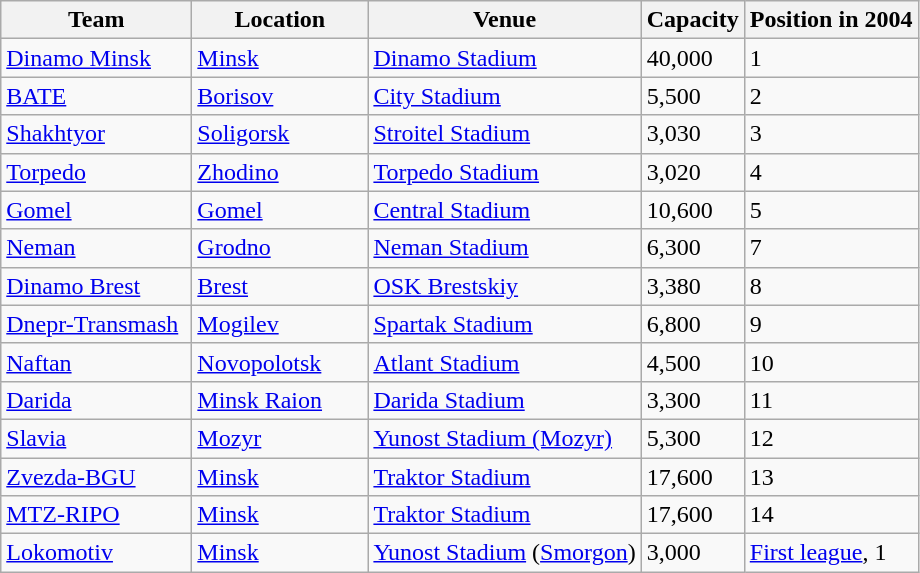<table class="wikitable sortable" style="text-align:left">
<tr>
<th>Team</th>
<th>Location</th>
<th>Venue</th>
<th>Capacity</th>
<th>Position in 2004</th>
</tr>
<tr>
<td width=120><a href='#'>Dinamo Minsk</a></td>
<td width=110><a href='#'>Minsk</a></td>
<td><a href='#'>Dinamo Stadium</a></td>
<td>40,000</td>
<td>1</td>
</tr>
<tr>
<td><a href='#'>BATE</a></td>
<td><a href='#'>Borisov</a></td>
<td><a href='#'>City Stadium</a></td>
<td>5,500</td>
<td>2</td>
</tr>
<tr>
<td><a href='#'>Shakhtyor</a></td>
<td><a href='#'>Soligorsk</a></td>
<td><a href='#'>Stroitel Stadium</a></td>
<td>3,030</td>
<td>3</td>
</tr>
<tr>
<td><a href='#'>Torpedo</a></td>
<td><a href='#'>Zhodino</a></td>
<td><a href='#'>Torpedo Stadium</a></td>
<td>3,020</td>
<td>4</td>
</tr>
<tr>
<td><a href='#'>Gomel</a></td>
<td><a href='#'>Gomel</a></td>
<td><a href='#'>Central Stadium</a></td>
<td>10,600</td>
<td>5</td>
</tr>
<tr>
<td><a href='#'>Neman</a></td>
<td><a href='#'>Grodno</a></td>
<td><a href='#'>Neman Stadium</a></td>
<td>6,300</td>
<td>7</td>
</tr>
<tr>
<td><a href='#'>Dinamo Brest</a></td>
<td><a href='#'>Brest</a></td>
<td><a href='#'>OSK Brestskiy</a></td>
<td>3,380</td>
<td>8</td>
</tr>
<tr>
<td><a href='#'>Dnepr-Transmash</a></td>
<td><a href='#'>Mogilev</a></td>
<td><a href='#'>Spartak Stadium</a></td>
<td>6,800</td>
<td>9</td>
</tr>
<tr>
<td><a href='#'>Naftan</a></td>
<td><a href='#'>Novopolotsk</a></td>
<td><a href='#'>Atlant Stadium</a></td>
<td>4,500</td>
<td>10</td>
</tr>
<tr>
<td><a href='#'>Darida</a></td>
<td><a href='#'>Minsk Raion</a></td>
<td><a href='#'>Darida Stadium</a></td>
<td>3,300</td>
<td>11</td>
</tr>
<tr>
<td><a href='#'>Slavia</a></td>
<td><a href='#'>Mozyr</a></td>
<td><a href='#'>Yunost Stadium (Mozyr)</a></td>
<td>5,300</td>
<td>12</td>
</tr>
<tr>
<td><a href='#'>Zvezda-BGU</a></td>
<td><a href='#'>Minsk</a></td>
<td><a href='#'>Traktor Stadium</a></td>
<td>17,600</td>
<td>13</td>
</tr>
<tr>
<td><a href='#'>MTZ-RIPO</a></td>
<td><a href='#'>Minsk</a></td>
<td><a href='#'>Traktor Stadium</a></td>
<td>17,600</td>
<td>14</td>
</tr>
<tr>
<td><a href='#'>Lokomotiv</a></td>
<td><a href='#'>Minsk</a></td>
<td><a href='#'>Yunost Stadium</a> (<a href='#'>Smorgon</a>)</td>
<td>3,000</td>
<td><a href='#'>First league</a>, 1</td>
</tr>
</table>
